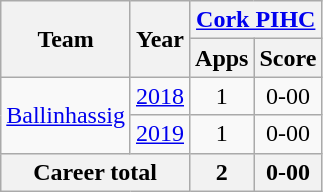<table class="wikitable" style="text-align:center">
<tr>
<th rowspan="2">Team</th>
<th rowspan="2">Year</th>
<th colspan="2"><a href='#'>Cork PIHC</a></th>
</tr>
<tr>
<th>Apps</th>
<th>Score</th>
</tr>
<tr>
<td rowspan="2"><a href='#'>Ballinhassig</a></td>
<td><a href='#'>2018</a></td>
<td>1</td>
<td>0-00</td>
</tr>
<tr>
<td><a href='#'>2019</a></td>
<td>1</td>
<td>0-00</td>
</tr>
<tr>
<th colspan="2">Career total</th>
<th>2</th>
<th>0-00</th>
</tr>
</table>
